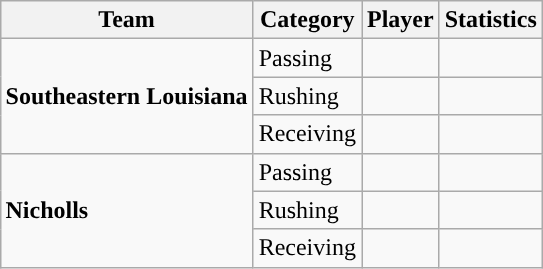<table class="wikitable" style="float: right;">
<tr>
<th>Team</th>
<th>Category</th>
<th>Player</th>
<th>Statistics</th>
</tr>
<tr>
<td rowspan=3><strong>Southeastern Louisiana</strong></td>
<td>Passing</td>
<td></td>
<td></td>
</tr>
<tr>
<td>Rushing</td>
<td></td>
<td></td>
</tr>
<tr>
<td>Receiving</td>
<td></td>
<td></td>
</tr>
<tr>
<td rowspan=3><strong>Nicholls</strong></td>
<td>Passing</td>
<td></td>
<td></td>
</tr>
<tr>
<td>Rushing</td>
<td></td>
<td></td>
</tr>
<tr>
<td>Receiving</td>
<td></td>
<td></td>
</tr>
</table>
